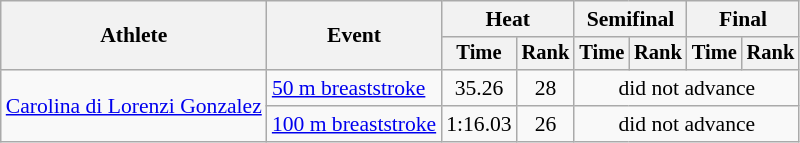<table class=wikitable style="font-size:90%">
<tr>
<th rowspan=2>Athlete</th>
<th rowspan=2>Event</th>
<th colspan="2">Heat</th>
<th colspan="2">Semifinal</th>
<th colspan="2">Final</th>
</tr>
<tr style="font-size:95%">
<th>Time</th>
<th>Rank</th>
<th>Time</th>
<th>Rank</th>
<th>Time</th>
<th>Rank</th>
</tr>
<tr align=center>
<td align=left rowspan=2><a href='#'>Carolina di Lorenzi Gonzalez</a></td>
<td align=left><a href='#'>50 m breaststroke</a></td>
<td>35.26</td>
<td>28</td>
<td colspan=4>did not advance</td>
</tr>
<tr align=center>
<td align=left><a href='#'>100 m breaststroke</a></td>
<td>1:16.03</td>
<td>26</td>
<td colspan=4>did not advance</td>
</tr>
</table>
